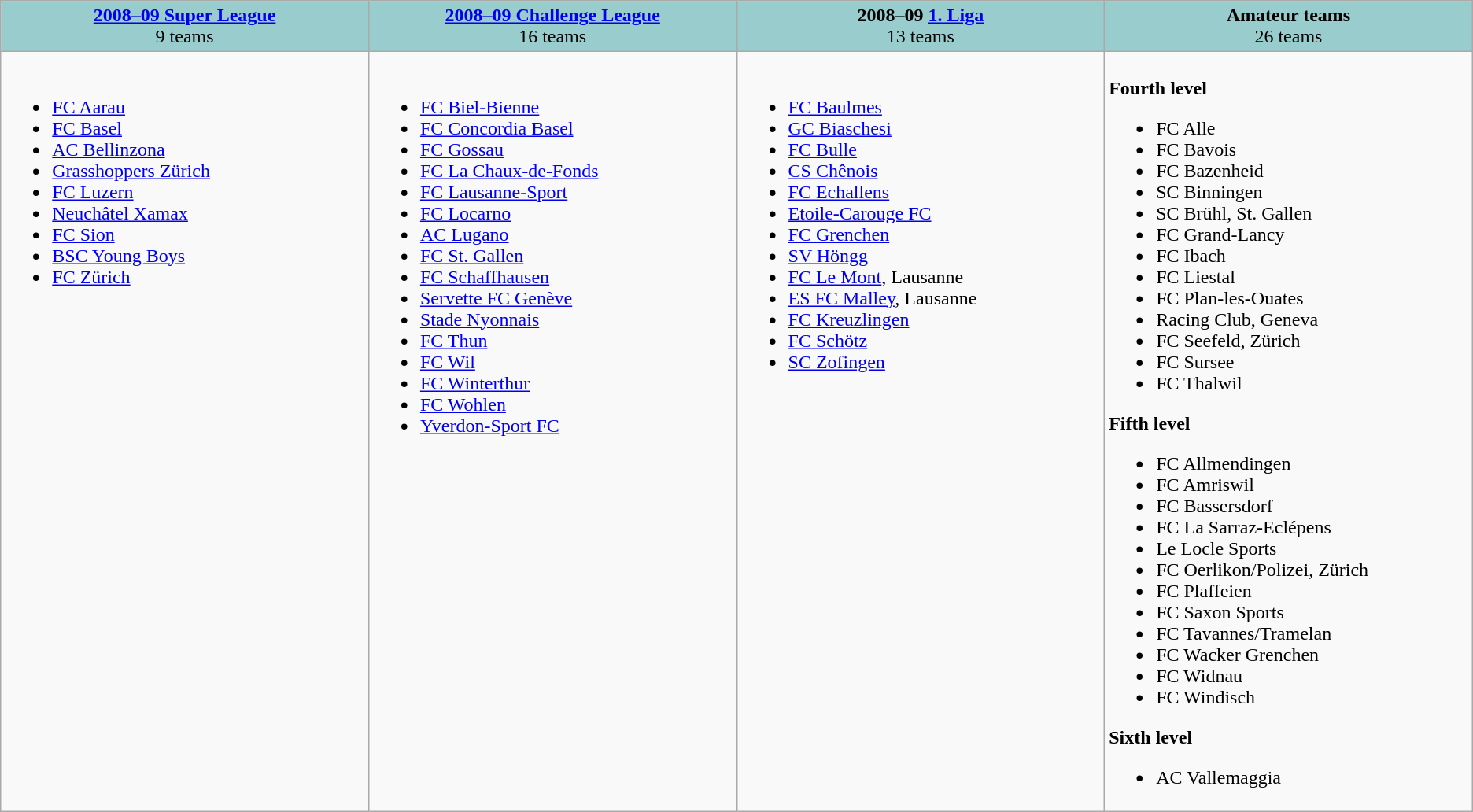<table class="wikitable">
<tr valign="top" bgcolor="#99CCCC">
<td align="center" width="16%"><strong><a href='#'>2008–09 Super League</a></strong><br>9 teams</td>
<td align="center" width="16%"><strong><a href='#'>2008–09 Challenge League</a></strong><br>16 teams</td>
<td align="center" width="16%"><strong>2008–09 <a href='#'>1. Liga</a></strong><br>13 teams</td>
<td align="center" width="16%"><strong>Amateur teams</strong><br>26 teams</td>
</tr>
<tr valign="top">
<td><br><ul><li><a href='#'>FC Aarau</a></li><li><a href='#'>FC Basel</a></li><li><a href='#'>AC Bellinzona</a></li><li><a href='#'>Grasshoppers Zürich</a></li><li><a href='#'>FC Luzern</a></li><li><a href='#'>Neuchâtel Xamax</a></li><li><a href='#'>FC Sion</a></li><li><a href='#'>BSC Young Boys</a></li><li><a href='#'>FC Zürich</a></li></ul></td>
<td><br><ul><li><a href='#'>FC Biel-Bienne</a></li><li><a href='#'>FC Concordia Basel</a></li><li><a href='#'>FC Gossau</a></li><li><a href='#'>FC La Chaux-de-Fonds</a></li><li><a href='#'>FC Lausanne-Sport</a></li><li><a href='#'>FC Locarno</a></li><li><a href='#'>AC Lugano</a></li><li><a href='#'>FC St. Gallen</a></li><li><a href='#'>FC Schaffhausen</a></li><li><a href='#'>Servette FC Genève</a></li><li><a href='#'>Stade Nyonnais</a></li><li><a href='#'>FC Thun</a></li><li><a href='#'>FC Wil</a></li><li><a href='#'>FC Winterthur</a></li><li><a href='#'>FC Wohlen</a></li><li><a href='#'>Yverdon-Sport FC</a></li></ul></td>
<td><br><ul><li><a href='#'>FC Baulmes</a></li><li><a href='#'>GC Biaschesi</a></li><li><a href='#'>FC Bulle</a></li><li><a href='#'>CS Chênois</a></li><li><a href='#'>FC Echallens</a></li><li><a href='#'>Etoile-Carouge FC</a></li><li><a href='#'>FC Grenchen</a></li><li><a href='#'>SV Höngg</a></li><li><a href='#'>FC Le Mont</a>, Lausanne</li><li><a href='#'>ES FC Malley</a>, Lausanne</li><li><a href='#'>FC Kreuzlingen</a></li><li><a href='#'>FC Schötz</a></li><li><a href='#'>SC Zofingen</a></li></ul></td>
<td><br><strong>Fourth level</strong><ul><li>FC Alle</li><li>FC Bavois</li><li>FC Bazenheid</li><li>SC Binningen</li><li>SC Brühl, St. Gallen</li><li>FC Grand-Lancy</li><li>FC Ibach</li><li>FC Liestal</li><li>FC Plan-les-Ouates</li><li>Racing Club, Geneva</li><li>FC Seefeld, Zürich</li><li>FC Sursee</li><li>FC Thalwil</li></ul><strong>Fifth level</strong><ul><li>FC Allmendingen</li><li>FC Amriswil</li><li>FC Bassersdorf</li><li>FC La Sarraz-Eclépens</li><li>Le Locle Sports</li><li>FC Oerlikon/Polizei, Zürich</li><li>FC Plaffeien</li><li>FC Saxon Sports</li><li>FC Tavannes/Tramelan</li><li>FC Wacker Grenchen</li><li>FC Widnau</li><li>FC Windisch</li></ul><strong>Sixth level</strong><ul><li>AC Vallemaggia</li></ul></td>
</tr>
</table>
